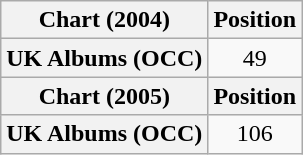<table class="wikitable plainrowheaders" style="text-align:center">
<tr>
<th scope="col">Chart (2004)</th>
<th scope="col">Position</th>
</tr>
<tr>
<th scope="row">UK Albums (OCC)</th>
<td>49</td>
</tr>
<tr>
<th scope="col">Chart (2005)</th>
<th scope="col">Position</th>
</tr>
<tr>
<th scope="row">UK Albums (OCC)</th>
<td>106</td>
</tr>
</table>
